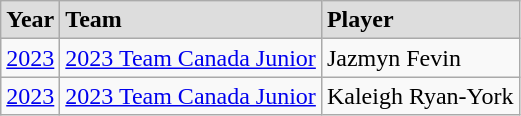<table class="wikitable">
<tr style="font-weight:bold; background-color:#dddddd;" |>
<td align="left">Year</td>
<td>Team</td>
<td>Player</td>
</tr>
<tr>
<td><a href='#'>2023</a></td>
<td> <a href='#'>2023 Team Canada Junior</a></td>
<td>Jazmyn Fevin</td>
</tr>
<tr>
<td><a href='#'>2023</a></td>
<td> <a href='#'>2023 Team Canada Junior</a></td>
<td>Kaleigh Ryan-York</td>
</tr>
</table>
